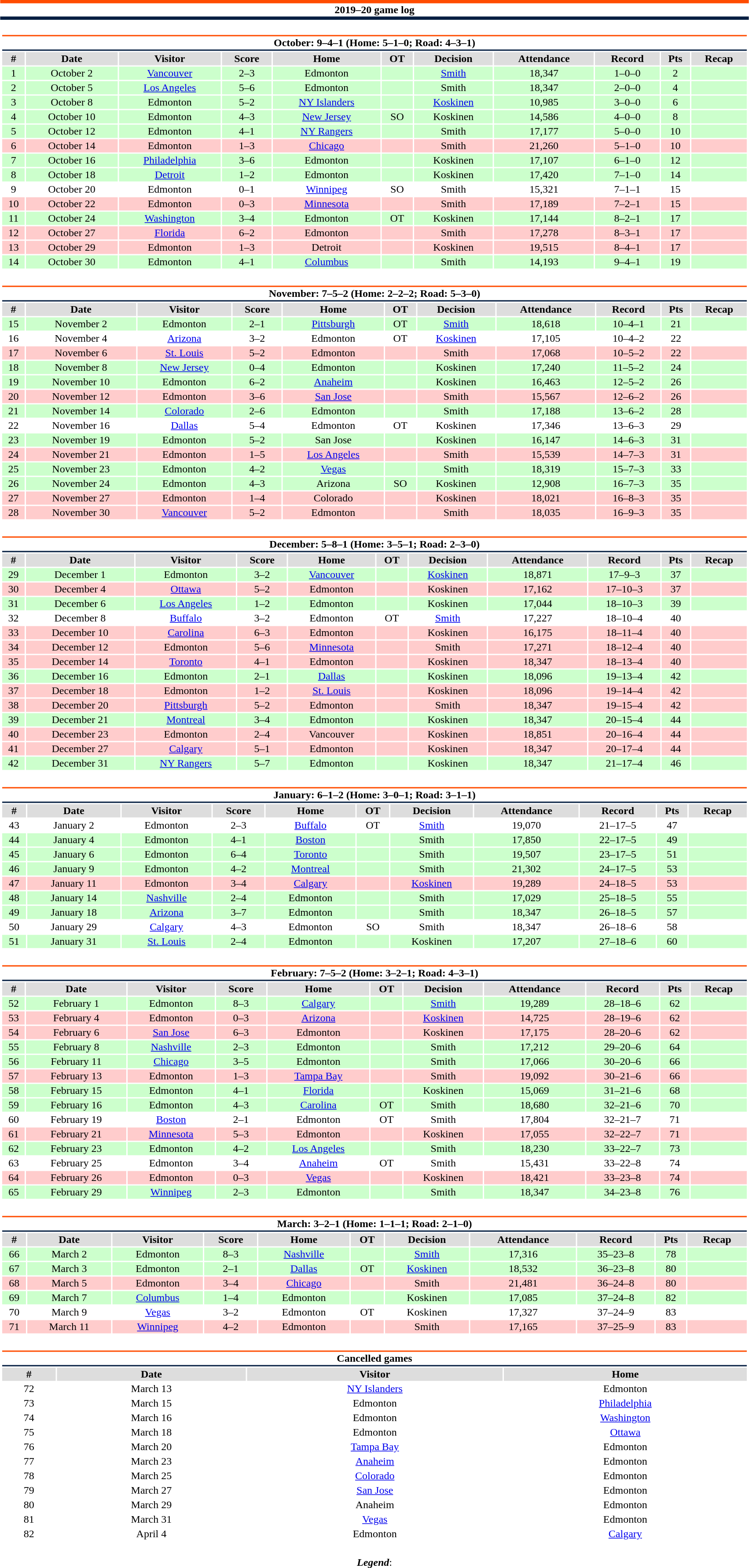<table class="toccolours" style="width:90%; clear:both; margin:1.5em auto; text-align:center;">
<tr>
<th colspan="11" style="background:#FFFFFF; border-top:#FF4C00 5px solid; border-bottom:#041E41 5px solid;">2019–20 game log</th>
</tr>
<tr>
<td colspan="11"><br><table class="toccolours collapsible collapsed" style="width:100%;">
<tr>
<th colspan="11" style="background:#FFFFFF; border-top:#FF4C00 2px solid; border-bottom:#041E41 2px solid;">October: 9–4–1 (Home: 5–1–0; Road: 4–3–1)</th>
</tr>
<tr style="background:#ddd;">
<th>#</th>
<th>Date</th>
<th>Visitor</th>
<th>Score</th>
<th>Home</th>
<th>OT</th>
<th>Decision</th>
<th>Attendance</th>
<th>Record</th>
<th>Pts</th>
<th>Recap</th>
</tr>
<tr style="background:#cfc;">
<td>1</td>
<td>October 2</td>
<td><a href='#'>Vancouver</a></td>
<td>2–3</td>
<td>Edmonton</td>
<td></td>
<td><a href='#'>Smith</a></td>
<td>18,347</td>
<td>1–0–0</td>
<td>2</td>
<td></td>
</tr>
<tr style="background:#cfc;">
<td>2</td>
<td>October 5</td>
<td><a href='#'>Los Angeles</a></td>
<td>5–6</td>
<td>Edmonton</td>
<td></td>
<td>Smith</td>
<td>18,347</td>
<td>2–0–0</td>
<td>4</td>
<td></td>
</tr>
<tr style="background:#cfc;">
<td>3</td>
<td>October 8</td>
<td>Edmonton</td>
<td>5–2</td>
<td><a href='#'>NY Islanders</a></td>
<td></td>
<td><a href='#'>Koskinen</a></td>
<td>10,985</td>
<td>3–0–0</td>
<td>6</td>
<td></td>
</tr>
<tr style="background:#cfc;">
<td>4</td>
<td>October 10</td>
<td>Edmonton</td>
<td>4–3</td>
<td><a href='#'>New Jersey</a></td>
<td>SO</td>
<td>Koskinen</td>
<td>14,586</td>
<td>4–0–0</td>
<td>8</td>
<td></td>
</tr>
<tr style="background:#cfc;">
<td>5</td>
<td>October 12</td>
<td>Edmonton</td>
<td>4–1</td>
<td><a href='#'>NY Rangers</a></td>
<td></td>
<td>Smith</td>
<td>17,177</td>
<td>5–0–0</td>
<td>10</td>
<td></td>
</tr>
<tr style="background:#fcc;">
<td>6</td>
<td>October 14</td>
<td>Edmonton</td>
<td>1–3</td>
<td><a href='#'>Chicago</a></td>
<td></td>
<td>Smith</td>
<td>21,260</td>
<td>5–1–0</td>
<td>10</td>
<td></td>
</tr>
<tr style="background:#cfc;">
<td>7</td>
<td>October 16</td>
<td><a href='#'>Philadelphia</a></td>
<td>3–6</td>
<td>Edmonton</td>
<td></td>
<td>Koskinen</td>
<td>17,107</td>
<td>6–1–0</td>
<td>12</td>
<td></td>
</tr>
<tr style="background:#cfc;">
<td>8</td>
<td>October 18</td>
<td><a href='#'>Detroit</a></td>
<td>1–2</td>
<td>Edmonton</td>
<td></td>
<td>Koskinen</td>
<td>17,420</td>
<td>7–1–0</td>
<td>14</td>
<td></td>
</tr>
<tr style="background:#fff;">
<td>9</td>
<td>October 20</td>
<td>Edmonton</td>
<td>0–1</td>
<td><a href='#'>Winnipeg</a></td>
<td>SO</td>
<td>Smith</td>
<td>15,321</td>
<td>7–1–1</td>
<td>15</td>
<td></td>
</tr>
<tr style="background:#fcc;">
<td>10</td>
<td>October 22</td>
<td>Edmonton</td>
<td>0–3</td>
<td><a href='#'>Minnesota</a></td>
<td></td>
<td>Smith</td>
<td>17,189</td>
<td>7–2–1</td>
<td>15</td>
<td></td>
</tr>
<tr style="background:#cfc;">
<td>11</td>
<td>October 24</td>
<td><a href='#'>Washington</a></td>
<td>3–4</td>
<td>Edmonton</td>
<td>OT</td>
<td>Koskinen</td>
<td>17,144</td>
<td>8–2–1</td>
<td>17</td>
<td></td>
</tr>
<tr style="background:#fcc;">
<td>12</td>
<td>October 27</td>
<td><a href='#'>Florida</a></td>
<td>6–2</td>
<td>Edmonton</td>
<td></td>
<td>Smith</td>
<td>17,278</td>
<td>8–3–1</td>
<td>17</td>
<td></td>
</tr>
<tr style="background:#fcc;">
<td>13</td>
<td>October 29</td>
<td>Edmonton</td>
<td>1–3</td>
<td>Detroit</td>
<td></td>
<td>Koskinen</td>
<td>19,515</td>
<td>8–4–1</td>
<td>17</td>
<td></td>
</tr>
<tr style="background:#cfc;">
<td>14</td>
<td>October 30</td>
<td>Edmonton</td>
<td>4–1</td>
<td><a href='#'>Columbus</a></td>
<td></td>
<td>Smith</td>
<td>14,193</td>
<td>9–4–1</td>
<td>19</td>
<td></td>
</tr>
</table>
</td>
</tr>
<tr>
<td colspan="11"><br><table class="toccolours collapsible collapsed" style="width:100%;">
<tr>
<th colspan="11" style="background:#FFFFFF; border-top:#FF4C00 2px solid; border-bottom:#041E41 2px solid;">November: 7–5–2 (Home: 2–2–2; Road: 5–3–0)</th>
</tr>
<tr style="background:#ddd;">
<th>#</th>
<th>Date</th>
<th>Visitor</th>
<th>Score</th>
<th>Home</th>
<th>OT</th>
<th>Decision</th>
<th>Attendance</th>
<th>Record</th>
<th>Pts</th>
<th>Recap</th>
</tr>
<tr style="background:#cfc;">
<td>15</td>
<td>November 2</td>
<td>Edmonton</td>
<td>2–1</td>
<td><a href='#'>Pittsburgh</a></td>
<td>OT</td>
<td><a href='#'>Smith</a></td>
<td>18,618</td>
<td>10–4–1</td>
<td>21</td>
<td></td>
</tr>
<tr style="background:#fff;">
<td>16</td>
<td>November 4</td>
<td><a href='#'>Arizona</a></td>
<td>3–2</td>
<td>Edmonton</td>
<td>OT</td>
<td><a href='#'>Koskinen</a></td>
<td>17,105</td>
<td>10–4–2</td>
<td>22</td>
<td></td>
</tr>
<tr style="background:#fcc;">
<td>17</td>
<td>November 6</td>
<td><a href='#'>St. Louis</a></td>
<td>5–2</td>
<td>Edmonton</td>
<td></td>
<td>Smith</td>
<td>17,068</td>
<td>10–5–2</td>
<td>22</td>
<td></td>
</tr>
<tr style="background:#cfc;">
<td>18</td>
<td>November 8</td>
<td><a href='#'>New Jersey</a></td>
<td>0–4</td>
<td>Edmonton</td>
<td></td>
<td>Koskinen</td>
<td>17,240</td>
<td>11–5–2</td>
<td>24</td>
<td></td>
</tr>
<tr style="background:#cfc;">
<td>19</td>
<td>November 10</td>
<td>Edmonton</td>
<td>6–2</td>
<td><a href='#'>Anaheim</a></td>
<td></td>
<td>Koskinen</td>
<td>16,463</td>
<td>12–5–2</td>
<td>26</td>
<td></td>
</tr>
<tr style="background:#fcc;">
<td>20</td>
<td>November 12</td>
<td>Edmonton</td>
<td>3–6</td>
<td><a href='#'>San Jose</a></td>
<td></td>
<td>Smith</td>
<td>15,567</td>
<td>12–6–2</td>
<td>26</td>
<td></td>
</tr>
<tr style="background:#cfc;">
<td>21</td>
<td>November 14</td>
<td><a href='#'>Colorado</a></td>
<td>2–6</td>
<td>Edmonton</td>
<td></td>
<td>Smith</td>
<td>17,188</td>
<td>13–6–2</td>
<td>28</td>
<td></td>
</tr>
<tr style="background:#fff;">
<td>22</td>
<td>November 16</td>
<td><a href='#'>Dallas</a></td>
<td>5–4</td>
<td>Edmonton</td>
<td>OT</td>
<td>Koskinen</td>
<td>17,346</td>
<td>13–6–3</td>
<td>29</td>
<td></td>
</tr>
<tr style="background:#cfc;">
<td>23</td>
<td>November 19</td>
<td>Edmonton</td>
<td>5–2</td>
<td>San Jose</td>
<td></td>
<td>Koskinen</td>
<td>16,147</td>
<td>14–6–3</td>
<td>31</td>
<td></td>
</tr>
<tr style="background:#fcc;">
<td>24</td>
<td>November 21</td>
<td>Edmonton</td>
<td>1–5</td>
<td><a href='#'>Los Angeles</a></td>
<td></td>
<td>Smith</td>
<td>15,539</td>
<td>14–7–3</td>
<td>31</td>
<td></td>
</tr>
<tr style="background:#cfc;">
<td>25</td>
<td>November 23</td>
<td>Edmonton</td>
<td>4–2</td>
<td><a href='#'>Vegas</a></td>
<td></td>
<td>Smith</td>
<td>18,319</td>
<td>15–7–3</td>
<td>33</td>
<td></td>
</tr>
<tr style="background:#cfc;">
<td>26</td>
<td>November 24</td>
<td>Edmonton</td>
<td>4–3</td>
<td>Arizona</td>
<td>SO</td>
<td>Koskinen</td>
<td>12,908</td>
<td>16–7–3</td>
<td>35</td>
<td></td>
</tr>
<tr style="background:#fcc;">
<td>27</td>
<td>November 27</td>
<td>Edmonton</td>
<td>1–4</td>
<td>Colorado</td>
<td></td>
<td>Koskinen</td>
<td>18,021</td>
<td>16–8–3</td>
<td>35</td>
<td></td>
</tr>
<tr style="background:#fcc;">
<td>28</td>
<td>November 30</td>
<td><a href='#'>Vancouver</a></td>
<td>5–2</td>
<td>Edmonton</td>
<td></td>
<td>Smith</td>
<td>18,035</td>
<td>16–9–3</td>
<td>35</td>
<td></td>
</tr>
</table>
</td>
</tr>
<tr>
<td colspan="11"><br><table class="toccolours collapsible collapsed" style="width:100%;">
<tr>
<th colspan="11" style="background:#FFFFFF; border-top:#FF4C00 2px solid; border-bottom:#041E41 2px solid;">December: 5–8–1 (Home: 3–5–1; Road: 2–3–0)</th>
</tr>
<tr style="background:#ddd;">
<th>#</th>
<th>Date</th>
<th>Visitor</th>
<th>Score</th>
<th>Home</th>
<th>OT</th>
<th>Decision</th>
<th>Attendance</th>
<th>Record</th>
<th>Pts</th>
<th>Recap</th>
</tr>
<tr style="background:#cfc;">
<td>29</td>
<td>December 1</td>
<td>Edmonton</td>
<td>3–2</td>
<td><a href='#'>Vancouver</a></td>
<td></td>
<td><a href='#'>Koskinen</a></td>
<td>18,871</td>
<td>17–9–3</td>
<td>37</td>
<td></td>
</tr>
<tr style="background:#fcc;">
<td>30</td>
<td>December 4</td>
<td><a href='#'>Ottawa</a></td>
<td>5–2</td>
<td>Edmonton</td>
<td></td>
<td>Koskinen</td>
<td>17,162</td>
<td>17–10–3</td>
<td>37</td>
<td></td>
</tr>
<tr style="background:#cfc;">
<td>31</td>
<td>December 6</td>
<td><a href='#'>Los Angeles</a></td>
<td>1–2</td>
<td>Edmonton</td>
<td></td>
<td>Koskinen</td>
<td>17,044</td>
<td>18–10–3</td>
<td>39</td>
<td></td>
</tr>
<tr style="background:#fff;">
<td>32</td>
<td>December 8</td>
<td><a href='#'>Buffalo</a></td>
<td>3–2</td>
<td>Edmonton</td>
<td>OT</td>
<td><a href='#'>Smith</a></td>
<td>17,227</td>
<td>18–10–4</td>
<td>40</td>
<td></td>
</tr>
<tr style="background:#fcc;">
<td>33</td>
<td>December 10</td>
<td><a href='#'>Carolina</a></td>
<td>6–3</td>
<td>Edmonton</td>
<td></td>
<td>Koskinen</td>
<td>16,175</td>
<td>18–11–4</td>
<td>40</td>
<td></td>
</tr>
<tr style="background:#fcc;">
<td>34</td>
<td>December 12</td>
<td>Edmonton</td>
<td>5–6</td>
<td><a href='#'>Minnesota</a></td>
<td></td>
<td>Smith</td>
<td>17,271</td>
<td>18–12–4</td>
<td>40</td>
<td></td>
</tr>
<tr style="background:#fcc;">
<td>35</td>
<td>December 14</td>
<td><a href='#'>Toronto</a></td>
<td>4–1</td>
<td>Edmonton</td>
<td></td>
<td>Koskinen</td>
<td>18,347</td>
<td>18–13–4</td>
<td>40</td>
<td></td>
</tr>
<tr style="background:#cfc;">
<td>36</td>
<td>December 16</td>
<td>Edmonton</td>
<td>2–1</td>
<td><a href='#'>Dallas</a></td>
<td></td>
<td>Koskinen</td>
<td>18,096</td>
<td>19–13–4</td>
<td>42</td>
<td></td>
</tr>
<tr style="background:#fcc;">
<td>37</td>
<td>December 18</td>
<td>Edmonton</td>
<td>1–2</td>
<td><a href='#'>St. Louis</a></td>
<td></td>
<td>Koskinen</td>
<td>18,096</td>
<td>19–14–4</td>
<td>42</td>
<td></td>
</tr>
<tr style="background:#fcc;">
<td>38</td>
<td>December 20</td>
<td><a href='#'>Pittsburgh</a></td>
<td>5–2</td>
<td>Edmonton</td>
<td></td>
<td>Smith</td>
<td>18,347</td>
<td>19–15–4</td>
<td>42</td>
<td></td>
</tr>
<tr style="background:#cfc;">
<td>39</td>
<td>December 21</td>
<td><a href='#'>Montreal</a></td>
<td>3–4</td>
<td>Edmonton</td>
<td></td>
<td>Koskinen</td>
<td>18,347</td>
<td>20–15–4</td>
<td>44</td>
<td></td>
</tr>
<tr style="background:#fcc;">
<td>40</td>
<td>December 23</td>
<td>Edmonton</td>
<td>2–4</td>
<td>Vancouver</td>
<td></td>
<td>Koskinen</td>
<td>18,851</td>
<td>20–16–4</td>
<td>44</td>
<td></td>
</tr>
<tr style="background:#fcc;">
<td>41</td>
<td>December 27</td>
<td><a href='#'>Calgary</a></td>
<td>5–1</td>
<td>Edmonton</td>
<td></td>
<td>Koskinen</td>
<td>18,347</td>
<td>20–17–4</td>
<td>44</td>
<td></td>
</tr>
<tr style="background:#cfc;">
<td>42</td>
<td>December 31</td>
<td><a href='#'>NY Rangers</a></td>
<td>5–7</td>
<td>Edmonton</td>
<td></td>
<td>Koskinen</td>
<td>18,347</td>
<td>21–17–4</td>
<td>46</td>
<td></td>
</tr>
</table>
</td>
</tr>
<tr>
<td colspan="11"><br><table class="toccolours collapsible collapsed" style="width:100%;">
<tr>
<th colspan="11" style="background:#FFFFFF; border-top:#FF4C00 2px solid; border-bottom:#041E41 2px solid;">January: 6–1–2 (Home: 3–0–1; Road: 3–1–1)</th>
</tr>
<tr style="background:#ddd;">
<th>#</th>
<th>Date</th>
<th>Visitor</th>
<th>Score</th>
<th>Home</th>
<th>OT</th>
<th>Decision</th>
<th>Attendance</th>
<th>Record</th>
<th>Pts</th>
<th>Recap</th>
</tr>
<tr style="background:#fff;">
<td>43</td>
<td>January 2</td>
<td>Edmonton</td>
<td>2–3</td>
<td><a href='#'>Buffalo</a></td>
<td>OT</td>
<td><a href='#'>Smith</a></td>
<td>19,070</td>
<td>21–17–5</td>
<td>47</td>
<td></td>
</tr>
<tr style="background:#cfc;">
<td>44</td>
<td>January 4</td>
<td>Edmonton</td>
<td>4–1</td>
<td><a href='#'>Boston</a></td>
<td></td>
<td>Smith</td>
<td>17,850</td>
<td>22–17–5</td>
<td>49</td>
<td></td>
</tr>
<tr style="background:#cfc;">
<td>45</td>
<td>January 6</td>
<td>Edmonton</td>
<td>6–4</td>
<td><a href='#'>Toronto</a></td>
<td></td>
<td>Smith</td>
<td>19,507</td>
<td>23–17–5</td>
<td>51</td>
<td></td>
</tr>
<tr style="background:#cfc;">
<td>46</td>
<td>January 9</td>
<td>Edmonton</td>
<td>4–2</td>
<td><a href='#'>Montreal</a></td>
<td></td>
<td>Smith</td>
<td>21,302</td>
<td>24–17–5</td>
<td>53</td>
<td></td>
</tr>
<tr style="background:#fcc;">
<td>47</td>
<td>January 11</td>
<td>Edmonton</td>
<td>3–4</td>
<td><a href='#'>Calgary</a></td>
<td></td>
<td><a href='#'>Koskinen</a></td>
<td>19,289</td>
<td>24–18–5</td>
<td>53</td>
<td></td>
</tr>
<tr style="background:#cfc;">
<td>48</td>
<td>January 14</td>
<td><a href='#'>Nashville</a></td>
<td>2–4</td>
<td>Edmonton</td>
<td></td>
<td>Smith</td>
<td>17,029</td>
<td>25–18–5</td>
<td>55</td>
<td></td>
</tr>
<tr style="background:#cfc;">
<td>49</td>
<td>January 18</td>
<td><a href='#'>Arizona</a></td>
<td>3–7</td>
<td>Edmonton</td>
<td></td>
<td>Smith</td>
<td>18,347</td>
<td>26–18–5</td>
<td>57</td>
<td></td>
</tr>
<tr style="background:#fff;">
<td>50</td>
<td>January 29</td>
<td><a href='#'>Calgary</a></td>
<td>4–3</td>
<td>Edmonton</td>
<td>SO</td>
<td>Smith</td>
<td>18,347</td>
<td>26–18–6</td>
<td>58</td>
<td></td>
</tr>
<tr style="background:#cfc;">
<td>51</td>
<td>January 31</td>
<td><a href='#'>St. Louis</a></td>
<td>2–4</td>
<td>Edmonton</td>
<td></td>
<td>Koskinen</td>
<td>17,207</td>
<td>27–18–6</td>
<td>60</td>
<td></td>
</tr>
</table>
</td>
</tr>
<tr>
<td colspan="11"><br><table class="toccolours collapsible collapsed" style="width:100%;">
<tr>
<th colspan="11" style="background:#FFFFFF; border-top:#FF4C00 2px solid; border-bottom:#041E41 2px solid;">February: 7–5–2 (Home: 3–2–1; Road: 4–3–1)</th>
</tr>
<tr style="background:#ddd;">
<th>#</th>
<th>Date</th>
<th>Visitor</th>
<th>Score</th>
<th>Home</th>
<th>OT</th>
<th>Decision</th>
<th>Attendance</th>
<th>Record</th>
<th>Pts</th>
<th>Recap</th>
</tr>
<tr style="background:#cfc;">
<td>52</td>
<td>February 1</td>
<td>Edmonton</td>
<td>8–3</td>
<td><a href='#'>Calgary</a></td>
<td></td>
<td><a href='#'>Smith</a></td>
<td>19,289</td>
<td>28–18–6</td>
<td>62</td>
<td></td>
</tr>
<tr style="background:#fcc;">
<td>53</td>
<td>February 4</td>
<td>Edmonton</td>
<td>0–3</td>
<td><a href='#'>Arizona</a></td>
<td></td>
<td><a href='#'>Koskinen</a></td>
<td>14,725</td>
<td>28–19–6</td>
<td>62</td>
<td></td>
</tr>
<tr style="background:#fcc;">
<td>54</td>
<td>February 6</td>
<td><a href='#'>San Jose</a></td>
<td>6–3</td>
<td>Edmonton</td>
<td></td>
<td>Koskinen</td>
<td>17,175</td>
<td>28–20–6</td>
<td>62</td>
<td></td>
</tr>
<tr style="background:#cfc;">
<td>55</td>
<td>February 8</td>
<td><a href='#'>Nashville</a></td>
<td>2–3</td>
<td>Edmonton</td>
<td></td>
<td>Smith</td>
<td>17,212</td>
<td>29–20–6</td>
<td>64</td>
<td></td>
</tr>
<tr style="background:#cfc;">
<td>56</td>
<td>February 11</td>
<td><a href='#'>Chicago</a></td>
<td>3–5</td>
<td>Edmonton</td>
<td></td>
<td>Smith</td>
<td>17,066</td>
<td>30–20–6</td>
<td>66</td>
<td></td>
</tr>
<tr style="background:#fcc;">
<td>57</td>
<td>February 13</td>
<td>Edmonton</td>
<td>1–3</td>
<td><a href='#'>Tampa Bay</a></td>
<td></td>
<td>Smith</td>
<td>19,092</td>
<td>30–21–6</td>
<td>66</td>
<td></td>
</tr>
<tr style="background:#cfc;">
<td>58</td>
<td>February 15</td>
<td>Edmonton</td>
<td>4–1</td>
<td><a href='#'>Florida</a></td>
<td></td>
<td>Koskinen</td>
<td>15,069</td>
<td>31–21–6</td>
<td>68</td>
<td></td>
</tr>
<tr style="background:#cfc;">
<td>59</td>
<td>February 16</td>
<td>Edmonton</td>
<td>4–3</td>
<td><a href='#'>Carolina</a></td>
<td>OT</td>
<td>Smith</td>
<td>18,680</td>
<td>32–21–6</td>
<td>70</td>
<td></td>
</tr>
<tr style="background:#fff;">
<td>60</td>
<td>February 19</td>
<td><a href='#'>Boston</a></td>
<td>2–1</td>
<td>Edmonton</td>
<td>OT</td>
<td>Smith</td>
<td>17,804</td>
<td>32–21–7</td>
<td>71</td>
<td></td>
</tr>
<tr style="background:#fcc;">
<td>61</td>
<td>February 21</td>
<td><a href='#'>Minnesota</a></td>
<td>5–3</td>
<td>Edmonton</td>
<td></td>
<td>Koskinen</td>
<td>17,055</td>
<td>32–22–7</td>
<td>71</td>
<td></td>
</tr>
<tr style="background:#cfc;">
<td>62</td>
<td>February 23</td>
<td>Edmonton</td>
<td>4–2</td>
<td><a href='#'>Los Angeles</a></td>
<td></td>
<td>Smith</td>
<td>18,230</td>
<td>33–22–7</td>
<td>73</td>
<td></td>
</tr>
<tr style="background:#fff;">
<td>63</td>
<td>February 25</td>
<td>Edmonton</td>
<td>3–4</td>
<td><a href='#'>Anaheim</a></td>
<td>OT</td>
<td>Smith</td>
<td>15,431</td>
<td>33–22–8</td>
<td>74</td>
<td></td>
</tr>
<tr style="background:#fcc;">
<td>64</td>
<td>February 26</td>
<td>Edmonton</td>
<td>0–3</td>
<td><a href='#'>Vegas</a></td>
<td></td>
<td>Koskinen</td>
<td>18,421</td>
<td>33–23–8</td>
<td>74</td>
<td></td>
</tr>
<tr style="background:#cfc;">
<td>65</td>
<td>February 29</td>
<td><a href='#'>Winnipeg</a></td>
<td>2–3</td>
<td>Edmonton</td>
<td></td>
<td>Smith</td>
<td>18,347</td>
<td>34–23–8</td>
<td>76</td>
<td></td>
</tr>
</table>
</td>
</tr>
<tr>
<td colspan="11"><br><table class="toccolours collapsible collapsed" style="width:100%;">
<tr>
<th colspan="11" style="background:#FFFFFF; border-top:#FF4C00 2px solid; border-bottom:#041E41 2px solid;">March: 3–2–1 (Home: 1–1–1; Road: 2–1–0)</th>
</tr>
<tr style="background:#ddd;">
<th>#</th>
<th>Date</th>
<th>Visitor</th>
<th>Score</th>
<th>Home</th>
<th>OT</th>
<th>Decision</th>
<th>Attendance</th>
<th>Record</th>
<th>Pts</th>
<th>Recap</th>
</tr>
<tr style="background:#cfc;">
<td>66</td>
<td>March 2</td>
<td>Edmonton</td>
<td>8–3</td>
<td><a href='#'>Nashville</a></td>
<td></td>
<td><a href='#'>Smith</a></td>
<td>17,316</td>
<td>35–23–8</td>
<td>78</td>
<td></td>
</tr>
<tr style="background:#cfc;">
<td>67</td>
<td>March 3</td>
<td>Edmonton</td>
<td>2–1</td>
<td><a href='#'>Dallas</a></td>
<td>OT</td>
<td><a href='#'>Koskinen</a></td>
<td>18,532</td>
<td>36–23–8</td>
<td>80</td>
<td></td>
</tr>
<tr style="background:#fcc;">
<td>68</td>
<td>March 5</td>
<td>Edmonton</td>
<td>3–4</td>
<td><a href='#'>Chicago</a></td>
<td></td>
<td>Smith</td>
<td>21,481</td>
<td>36–24–8</td>
<td>80</td>
<td></td>
</tr>
<tr style="background:#cfc;">
<td>69</td>
<td>March 7</td>
<td><a href='#'>Columbus</a></td>
<td>1–4</td>
<td>Edmonton</td>
<td></td>
<td>Koskinen</td>
<td>17,085</td>
<td>37–24–8</td>
<td>82</td>
<td></td>
</tr>
<tr style="background:#fff;">
<td>70</td>
<td>March 9</td>
<td><a href='#'>Vegas</a></td>
<td>3–2</td>
<td>Edmonton</td>
<td>OT</td>
<td>Koskinen</td>
<td>17,327</td>
<td>37–24–9</td>
<td>83</td>
<td></td>
</tr>
<tr style="background:#fcc;">
<td>71</td>
<td>March 11</td>
<td><a href='#'>Winnipeg</a></td>
<td>4–2</td>
<td>Edmonton</td>
<td></td>
<td>Smith</td>
<td>17,165</td>
<td>37–25–9</td>
<td>83</td>
<td></td>
</tr>
</table>
</td>
</tr>
<tr>
<td colspan="4"><br><table class="toccolours collapsible collapsed" style="width:100%;">
<tr>
<th colspan="4" style="background:#FFFFFF; border-top:#FF4C00 2px solid; border-bottom:#041E41 2px solid;">Cancelled games</th>
</tr>
<tr style="background:#ddd;">
<th>#</th>
<th>Date</th>
<th>Visitor</th>
<th>Home</th>
</tr>
<tr style="background:#;">
<td>72</td>
<td>March 13</td>
<td><a href='#'>NY Islanders</a></td>
<td>Edmonton</td>
</tr>
<tr style="background:#;">
<td>73</td>
<td>March 15</td>
<td>Edmonton</td>
<td><a href='#'>Philadelphia</a></td>
</tr>
<tr style="background:#;">
<td>74</td>
<td>March 16</td>
<td>Edmonton</td>
<td><a href='#'>Washington</a></td>
</tr>
<tr style="background:#;">
<td>75</td>
<td>March 18</td>
<td>Edmonton</td>
<td><a href='#'>Ottawa</a></td>
</tr>
<tr style="background:#;">
<td>76</td>
<td>March 20</td>
<td><a href='#'>Tampa Bay</a></td>
<td>Edmonton</td>
</tr>
<tr style="background:#;">
<td>77</td>
<td>March 23</td>
<td><a href='#'>Anaheim</a></td>
<td>Edmonton</td>
</tr>
<tr style="background:#;">
<td>78</td>
<td>March 25</td>
<td><a href='#'>Colorado</a></td>
<td>Edmonton</td>
</tr>
<tr style="background:#;">
<td>79</td>
<td>March 27</td>
<td><a href='#'>San Jose</a></td>
<td>Edmonton</td>
</tr>
<tr style="background:#;">
<td>80</td>
<td>March 29</td>
<td>Anaheim</td>
<td>Edmonton</td>
</tr>
<tr style="background:#;">
<td>81</td>
<td>March 31</td>
<td><a href='#'>Vegas</a></td>
<td>Edmonton</td>
</tr>
<tr style="background:#;">
<td>82</td>
<td>April 4</td>
<td>Edmonton</td>
<td><a href='#'>Calgary</a></td>
</tr>
</table>
</td>
</tr>
<tr>
<td colspan="11" style="text-align:center;"><br><strong><em>Legend</em></strong>:


</td>
</tr>
</table>
